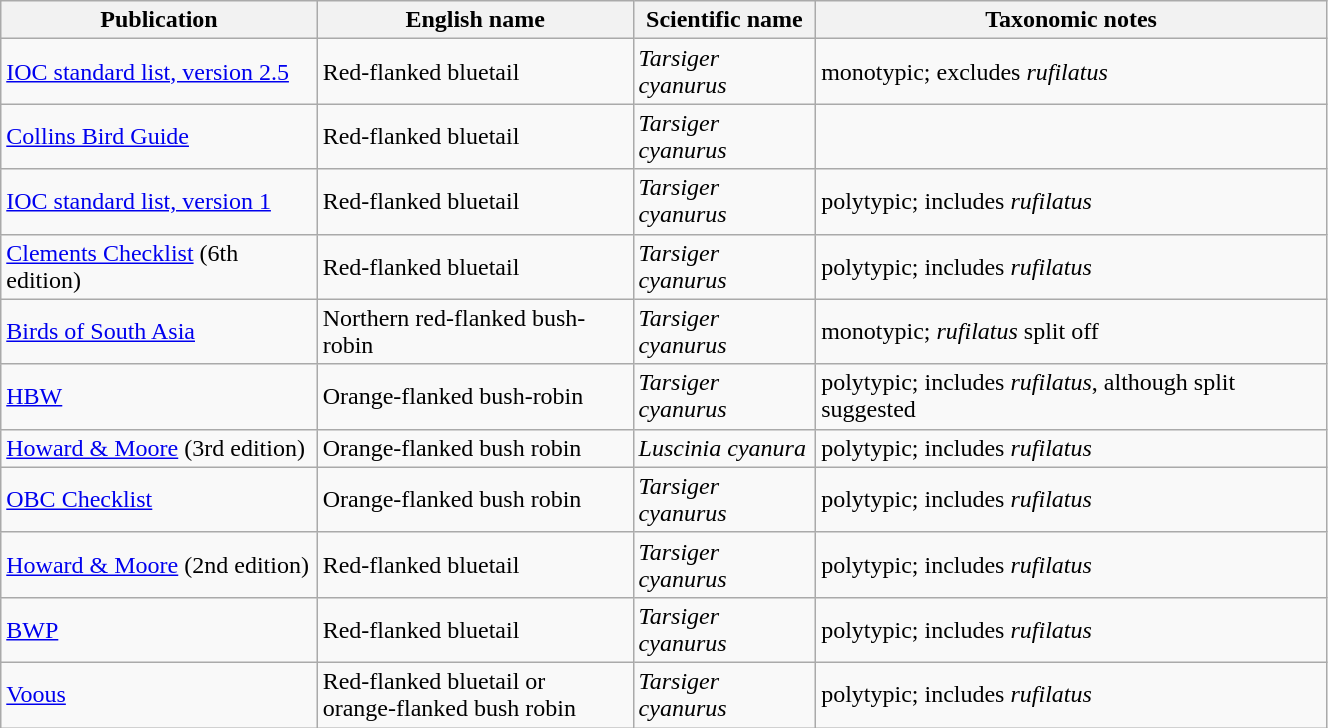<table class="wikitable sortable" width="70%" border="1px #bbbbbb solid">
<tr>
<th><strong>Publication</strong></th>
<th><strong>English name</strong></th>
<th><strong>Scientific name</strong></th>
<th><strong>Taxonomic notes</strong></th>
</tr>
<tr>
<td><a href='#'>IOC standard list, version 2.5</a></td>
<td>Red-flanked bluetail</td>
<td><em>Tarsiger cyanurus</em></td>
<td>monotypic; excludes <em>rufilatus</em></td>
</tr>
<tr>
<td><a href='#'>Collins Bird Guide</a></td>
<td>Red-flanked bluetail</td>
<td><em>Tarsiger cyanurus</em></td>
<td></td>
</tr>
<tr>
<td><a href='#'>IOC standard list, version 1</a></td>
<td>Red-flanked bluetail</td>
<td><em>Tarsiger cyanurus</em></td>
<td>polytypic; includes <em>rufilatus</em></td>
</tr>
<tr>
<td><a href='#'>Clements Checklist</a> (6th edition)</td>
<td>Red-flanked bluetail</td>
<td><em>Tarsiger cyanurus</em></td>
<td>polytypic; includes <em>rufilatus</em></td>
</tr>
<tr>
<td><a href='#'>Birds of South Asia</a></td>
<td>Northern red-flanked bush-robin</td>
<td><em>Tarsiger cyanurus</em></td>
<td>monotypic; <em>rufilatus</em> split off</td>
</tr>
<tr>
<td><a href='#'>HBW</a></td>
<td>Orange-flanked bush-robin</td>
<td><em>Tarsiger cyanurus</em></td>
<td>polytypic; includes <em>rufilatus</em>, although split suggested</td>
</tr>
<tr>
<td><a href='#'>Howard & Moore</a> (3rd edition)</td>
<td>Orange-flanked bush robin</td>
<td><em>Luscinia cyanura</em></td>
<td>polytypic; includes <em>rufilatus</em></td>
</tr>
<tr>
<td><a href='#'>OBC Checklist</a></td>
<td>Orange-flanked bush robin</td>
<td><em>Tarsiger cyanurus</em></td>
<td>polytypic; includes <em>rufilatus</em></td>
</tr>
<tr>
<td><a href='#'>Howard & Moore</a> (2nd edition)</td>
<td>Red-flanked bluetail</td>
<td><em>Tarsiger cyanurus</em></td>
<td>polytypic; includes <em>rufilatus</em></td>
</tr>
<tr>
<td><a href='#'>BWP</a></td>
<td>Red-flanked bluetail</td>
<td><em>Tarsiger cyanurus</em></td>
<td>polytypic; includes <em>rufilatus</em></td>
</tr>
<tr>
<td><a href='#'>Voous</a></td>
<td>Red-flanked bluetail or <br>orange-flanked bush robin</td>
<td><em>Tarsiger cyanurus</em></td>
<td>polytypic; includes <em>rufilatus</em></td>
</tr>
</table>
